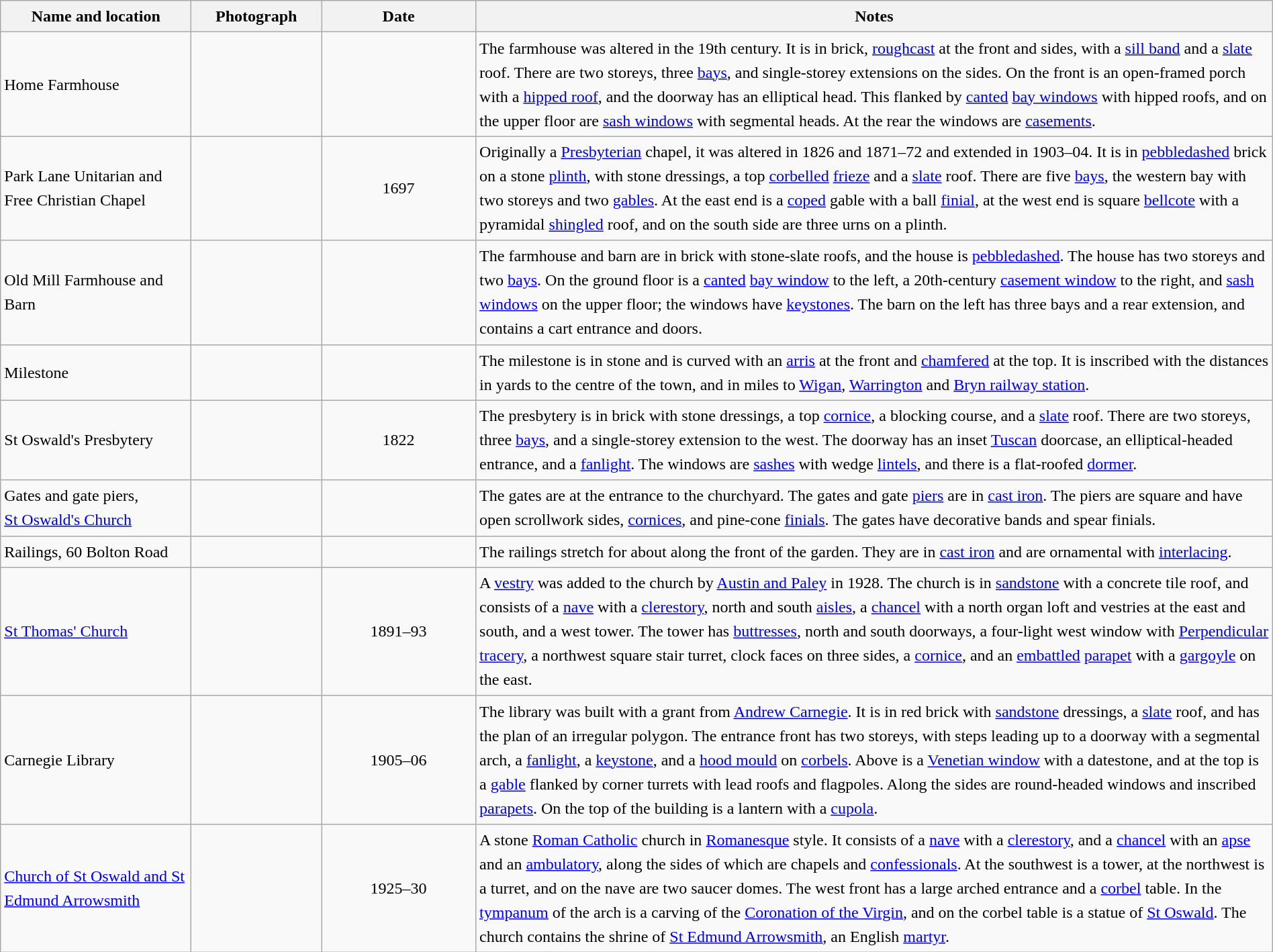<table class="wikitable sortable plainrowheaders" style="width:100%;border:0px;text-align:left;line-height:150%;">
<tr>
<th scope="col"  style="width:150px">Name and location</th>
<th scope="col"  style="width:100px" class="unsortable">Photograph</th>
<th scope="col"  style="width:120px">Date</th>
<th scope="col"  style="width:650px" class="unsortable">Notes</th>
</tr>
<tr>
<td>Home Farmhouse<br><small></small></td>
<td></td>
<td align="center"></td>
<td>The farmhouse was altered in the 19th century. It is in brick, <a href='#'>roughcast</a> at the front and sides, with a <a href='#'>sill band</a> and a <a href='#'>slate</a> roof. There are two storeys, three <a href='#'>bays</a>, and single-storey extensions on the sides. On the front is an open-framed porch with a <a href='#'>hipped roof</a>, and the doorway has an elliptical head. This flanked by <a href='#'>canted</a> <a href='#'>bay windows</a> with hipped roofs, and on the upper floor are <a href='#'>sash windows</a> with segmental heads. At the rear the windows are <a href='#'>casements</a>.</td>
</tr>
<tr>
<td>Park Lane Unitarian and<br>Free Christian Chapel<br><small></small></td>
<td></td>
<td align="center">1697</td>
<td>Originally a <a href='#'>Presbyterian</a> chapel, it was altered in 1826 and 1871–72 and extended in 1903–04. It is in <a href='#'>pebbledashed</a> brick on a stone <a href='#'>plinth</a>, with stone dressings, a top <a href='#'>corbelled</a> <a href='#'>frieze</a> and a <a href='#'>slate</a> roof. There are five <a href='#'>bays</a>, the western bay with two storeys and two <a href='#'>gables</a>. At the east end is a <a href='#'>coped</a> gable with a ball <a href='#'>finial</a>, at the west end is square <a href='#'>bellcote</a> with a pyramidal <a href='#'>shingled</a> roof, and on the south side are three urns on a plinth.</td>
</tr>
<tr>
<td>Old Mill Farmhouse and Barn<br><small></small></td>
<td></td>
<td align="center"></td>
<td>The farmhouse and barn are in brick with stone-slate roofs, and the house is <a href='#'>pebbledashed</a>. The house has two storeys and two <a href='#'>bays</a>. On the ground floor is a <a href='#'>canted</a> <a href='#'>bay window</a> to the left, a 20th-century <a href='#'>casement window</a> to the right, and <a href='#'>sash windows</a> on the upper floor; the windows have <a href='#'>keystones</a>. The barn on the left has three bays and a rear extension, and contains a cart entrance and doors.</td>
</tr>
<tr>
<td>Milestone<br><small></small></td>
<td></td>
<td align="center"></td>
<td>The milestone is in stone and is curved with an <a href='#'>arris</a> at the front and <a href='#'>chamfered</a> at the top. It is inscribed with the distances in yards to the centre of the town, and in miles to <a href='#'>Wigan</a>, <a href='#'>Warrington</a> and <a href='#'>Bryn railway station</a>.</td>
</tr>
<tr>
<td>St Oswald's Presbytery<br><small></small></td>
<td></td>
<td align="center">1822</td>
<td>The presbytery is in brick with stone dressings, a top <a href='#'>cornice</a>, a blocking course, and a <a href='#'>slate</a> roof. There are two storeys, three <a href='#'>bays</a>, and a single-storey extension to the west. The doorway has an inset <a href='#'>Tuscan</a> doorcase, an elliptical-headed entrance, and a <a href='#'>fanlight</a>. The windows are <a href='#'>sashes</a> with wedge <a href='#'>lintels</a>, and there is a flat-roofed <a href='#'>dormer</a>.</td>
</tr>
<tr>
<td>Gates and gate piers,<br><a href='#'>St Oswald's Church</a><br><small></small></td>
<td></td>
<td align="center"></td>
<td>The gates are at the entrance to the churchyard. The gates and gate <a href='#'>piers</a> are in <a href='#'>cast iron</a>. The piers are square and have open scrollwork sides, <a href='#'>cornices</a>, and pine-cone <a href='#'>finials</a>. The gates have decorative bands and spear finials.</td>
</tr>
<tr>
<td>Railings, 60 Bolton Road<br><small></small></td>
<td></td>
<td align="center"></td>
<td>The railings stretch for about  along the front of the garden. They are in <a href='#'>cast iron</a> and are ornamental with <a href='#'>interlacing</a>.</td>
</tr>
<tr>
<td><a href='#'>St Thomas' Church</a><br><small></small></td>
<td></td>
<td align="center">1891–93</td>
<td>A <a href='#'>vestry</a> was added to the church by <a href='#'>Austin and Paley</a> in 1928. The church is in <a href='#'>sandstone</a> with a concrete tile roof, and consists of a <a href='#'>nave</a> with a <a href='#'>clerestory</a>, north and south <a href='#'>aisles</a>, a <a href='#'>chancel</a> with a north organ loft and vestries at the east and south, and a west tower. The tower has <a href='#'>buttresses</a>, north and south doorways, a four-light west window with <a href='#'>Perpendicular</a> <a href='#'>tracery</a>, a northwest square stair turret, clock faces on three sides, a <a href='#'>cornice</a>, and an <a href='#'>embattled</a> <a href='#'>parapet</a> with a <a href='#'>gargoyle</a> on the east.</td>
</tr>
<tr>
<td>Carnegie Library<br><small></small></td>
<td></td>
<td align="center">1905–06</td>
<td>The library was built with a grant from <a href='#'>Andrew Carnegie</a>. It is in red brick with <a href='#'>sandstone</a> dressings, a <a href='#'>slate</a> roof, and has the plan of an irregular polygon. The entrance front has two storeys, with steps leading up to a doorway with a segmental arch, a <a href='#'>fanlight</a>, a <a href='#'>keystone</a>, and a <a href='#'>hood mould</a> on <a href='#'>corbels</a>. Above is a <a href='#'>Venetian window</a> with a datestone, and at the top is a <a href='#'>gable</a> flanked by corner turrets with lead roofs and flagpoles. Along the sides are round-headed windows and inscribed <a href='#'>parapets</a>. On the top of the building is a lantern with a <a href='#'>cupola</a>.</td>
</tr>
<tr>
<td><a href='#'>Church of St Oswald and St Edmund Arrowsmith</a><br><small></small></td>
<td></td>
<td align="center">1925–30</td>
<td>A stone <a href='#'>Roman Catholic</a> church in <a href='#'>Romanesque</a> style. It consists of a <a href='#'>nave</a> with a <a href='#'>clerestory</a>, and a <a href='#'>chancel</a> with an <a href='#'>apse</a> and an <a href='#'>ambulatory</a>, along the sides of which are chapels and <a href='#'>confessionals</a>. At the southwest is a tower, at the northwest is a turret, and on the nave are two saucer domes. The west front has a large arched entrance and a <a href='#'>corbel</a> table. In the <a href='#'>tympanum</a> of the arch is a carving of the <a href='#'>Coronation of the Virgin</a>, and on the corbel table is a statue of <a href='#'>St Oswald</a>. The church contains the shrine of <a href='#'>St Edmund Arrowsmith</a>, an English <a href='#'>martyr</a>.</td>
</tr>
<tr>
</tr>
</table>
